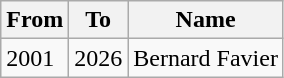<table class="wikitable">
<tr>
<th>From</th>
<th>To</th>
<th>Name</th>
</tr>
<tr>
<td>2001</td>
<td>2026</td>
<td>Bernard Favier</td>
</tr>
</table>
